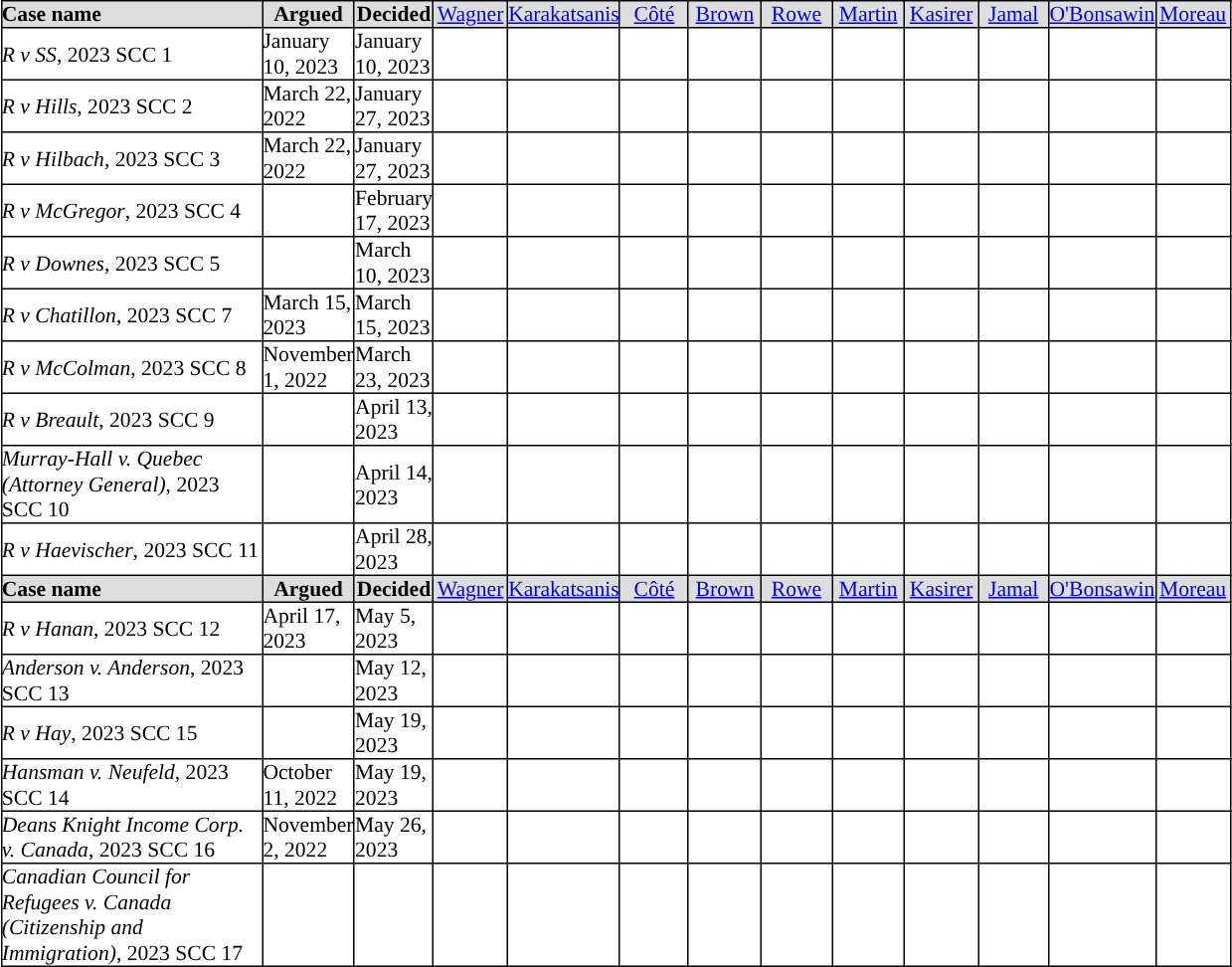<table cellpadding="0" cellspacing="1" border="1"  style="margin:auto; border-collapse:collapse; font-size:90%; width:825px;">
<tr style="text-align:center;">
<th style="background:#ddd; text-align:left;">Case name</th>
<th style="background:#ddd; width:50px;">Argued</th>
<th style="background:#ddd; width:50px;">Decided</th>
<td style="background:#ddd; width:50px;"><a href='#'>Wagner</a></td>
<td style="background:#ddd; width:50px;"><a href='#'>Karakatsanis</a></td>
<td style="background:#ddd; width:50px;"><a href='#'>Côté</a></td>
<td style="background:#ddd; width:50px;"><a href='#'>Brown</a></td>
<td style="background:#ddd; width:50px;"><a href='#'>Rowe</a></td>
<td style="background:#ddd; width:50px;"><a href='#'>Martin</a></td>
<td style="background:#ddd; width:50px;"><a href='#'>Kasirer</a></td>
<td style="background:#ddd; width:50px;"><a href='#'>Jamal</a></td>
<td style="background:#ddd; width:50px;"><a href='#'>O'Bonsawin</a></td>
<td style="background:#ddd; width:50px;"><a href='#'>Moreau</a></td>
</tr>
<tr align=center>
<td style="width:200px; text-align:left;"><em>R v SS</em>, 2023 SCC 1</td>
<td align=left>January 10, 2023</td>
<td align=left>January 10, 2023</td>
<td style="background:"></td>
<td style="background:"></td>
<td style="background:"></td>
<td style="background:"></td>
<td style="background:"></td>
<td style="background:"></td>
<td style="background:"></td>
<td style="background:"></td>
<td style="background:"></td>
<td style="background:"></td>
</tr>
<tr>
<td><em>R v Hills</em>, 2023 SCC 2</td>
<td>March 22, 2022</td>
<td>January 27, 2023</td>
<td style="background:"></td>
<td style="background:"></td>
<td style="background:"></td>
<td style="background:"></td>
<td style="background:"></td>
<td style="background:"></td>
<td style="background:"></td>
<td style="background:"></td>
<td style="background:"></td>
<td style="background:"></td>
</tr>
<tr>
<td><em>R v Hilbach</em>, 2023 SCC 3</td>
<td>March 22, 2022</td>
<td>January 27, 2023</td>
<td style="background:"></td>
<td style="background:"></td>
<td style="background:"></td>
<td style="background:"></td>
<td style="background:"></td>
<td style="background:"></td>
<td style="background:"></td>
<td style="background:"></td>
<td style="background:"></td>
<td style="background:"></td>
</tr>
<tr>
<td><em>R v McGregor</em>, 2023 SCC 4</td>
<td></td>
<td>February 17, 2023</td>
<td style="background:"></td>
<td style="background:"></td>
<td style="background:"></td>
<td style="background:"></td>
<td style="background:"></td>
<td style="background:"></td>
<td style="background:"></td>
<td style="background:"></td>
<td style="background:"></td>
<td style="background:"></td>
</tr>
<tr>
<td><em>R v Downes</em>, 2023 SCC 5 </td>
<td></td>
<td>March 10, 2023</td>
<td style="background:"></td>
<td style="background:"></td>
<td style="background:"></td>
<td style="background:"></td>
<td style="background:"></td>
<td style="background:"></td>
<td style="background:"></td>
<td style="background:"></td>
<td style="background:"></td>
<td style="background:"></td>
</tr>
<tr>
<td><em>R v Chatillon</em>, 2023 SCC 7 </td>
<td>March 15, 2023</td>
<td>March 15, 2023</td>
<td style="background:"></td>
<td style="background:"></td>
<td style="background:"></td>
<td style="background:"></td>
<td style="background:"></td>
<td style="background:"></td>
<td style="background:"></td>
<td style="background:"></td>
<td style="background:"></td>
<td style="background:"></td>
</tr>
<tr>
<td><em>R v McColman</em>, 2023 SCC 8 </td>
<td>November 1, 2022</td>
<td>March 23, 2023</td>
<td style="background:"></td>
<td style="background:"></td>
<td style="background:"></td>
<td style="background:"></td>
<td style="background:"></td>
<td style="background:"></td>
<td style="background:"></td>
<td style="background:"></td>
<td style="background:"></td>
<td style="background:"></td>
</tr>
<tr>
<td><em>R v Breault</em>, 2023 SCC 9 </td>
<td></td>
<td>April 13, 2023</td>
<td style="background:"></td>
<td style="background:"></td>
<td style="background:"></td>
<td style="background:"></td>
<td style="background:"></td>
<td style="background:"></td>
<td style="background:"></td>
<td style="background:"></td>
<td style="background:"></td>
<td style="background:"></td>
</tr>
<tr>
<td><em>Murray‑Hall v. Quebec (Attorney General)</em>, 2023 SCC 10 </td>
<td></td>
<td>April 14, 2023</td>
<td style="background:"></td>
<td style="background:"></td>
<td style="background:"></td>
<td style="background:"></td>
<td style="background:"></td>
<td style="background:"></td>
<td style="background:"></td>
<td style="background:"></td>
<td style="background:"></td>
<td style="background:"></td>
</tr>
<tr>
<td><em>R v Haevischer</em>, 2023 SCC 11 </td>
<td></td>
<td>April 28, 2023</td>
<td style="background:"></td>
<td style="background:"></td>
<td style="background:"></td>
<td style="background:"></td>
<td style="background:"></td>
<td style="background:"></td>
<td style="background:"></td>
<td style="background:"></td>
<td style="background:"></td>
<td style="background:"></td>
</tr>
<tr style="text-align:center;">
<th style="background:#ddd; text-align:left;">Case name</th>
<th style="background:#ddd; width:50px;">Argued</th>
<th style="background:#ddd; width:50px;">Decided</th>
<td style="background:#ddd; width:50px;"><a href='#'>Wagner</a></td>
<td style="background:#ddd; width:50px;"><a href='#'>Karakatsanis</a></td>
<td style="background:#ddd; width:50px;"><a href='#'>Côté</a></td>
<td style="background:#ddd; width:50px;"><a href='#'>Brown</a></td>
<td style="background:#ddd; width:50px;"><a href='#'>Rowe</a></td>
<td style="background:#ddd; width:50px;"><a href='#'>Martin</a></td>
<td style="background:#ddd; width:50px;"><a href='#'>Kasirer</a></td>
<td style="background:#ddd; width:50px;"><a href='#'>Jamal</a></td>
<td style="background:#ddd; width:50px;"><a href='#'>O'Bonsawin</a></td>
<td style="background:#ddd; width:50px;"><a href='#'>Moreau</a></td>
</tr>
<tr>
<td><em>R v Hanan</em>, 2023 SCC 12 </td>
<td>April 17, 2023</td>
<td>May 5, 2023</td>
<td style="background:"></td>
<td style="background:"></td>
<td style="background:"></td>
<td style="background:"></td>
<td style="background:"></td>
<td style="background:"></td>
<td style="background:"></td>
<td style="background:"></td>
<td style="background:"></td>
<td style="background:"></td>
</tr>
<tr>
<td><em>Anderson v. Anderson</em>, 2023 SCC 13 </td>
<td></td>
<td>May 12, 2023</td>
<td style="background:"></td>
<td style="background:"></td>
<td style="background:"></td>
<td style="background:"></td>
<td style="background:"></td>
<td style="background:"></td>
<td style="background:"></td>
<td style="background:"></td>
<td style="background:"></td>
<td style="background:"></td>
</tr>
<tr>
<td><em>R v Hay</em>, 2023 SCC 15 </td>
<td></td>
<td>May 19, 2023</td>
<td style="background:"></td>
<td style="background:"></td>
<td style="background:"></td>
<td style="background:"></td>
<td style="background:"></td>
<td style="background:"></td>
<td style="background:"></td>
<td style="background:"></td>
<td style="background:"></td>
<td style="background:"></td>
</tr>
<tr>
<td><em>Hansman v. Neufeld</em>, 2023 SCC 14 </td>
<td>October 11, 2022</td>
<td>May 19, 2023</td>
<td style="background:"></td>
<td style="background:"></td>
<td style="background:"></td>
<td style="background:"></td>
<td style="background:"></td>
<td style="background:"></td>
<td style="background:"></td>
<td style="background:"></td>
<td style="background:"></td>
<td style="background:"></td>
</tr>
<tr>
<td><em>Deans Knight Income Corp. v. Canada</em>, 2023 SCC 16 </td>
<td>November 2, 2022</td>
<td>May 26, 2023</td>
<td style="background:"></td>
<td style="background:"></td>
<td style="background:"></td>
<td style="background:"></td>
<td style="background:"></td>
<td style="background:"></td>
<td style="background:"></td>
<td style="background:"></td>
<td style="background:"></td>
<td style="background:"></td>
</tr>
<tr>
<td><em>Canadian Council for Refugees v. Canada (Citizenship and Immigration)</em>, 2023 SCC 17 </td>
<td></td>
<td></td>
<td style="background:"></td>
<td style="background:"></td>
<td style="background:"></td>
<td style="background:"></td>
<td style="background:"></td>
<td style="background:"></td>
<td style="background:"></td>
<td style="background:"></td>
<td style="background:"></td>
<td style="background:"></td>
</tr>
</table>
